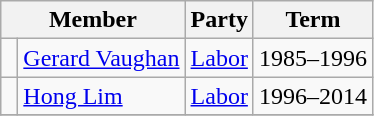<table class="wikitable">
<tr>
<th colspan="2">Member</th>
<th>Party</th>
<th>Term</th>
</tr>
<tr>
<td> </td>
<td><a href='#'>Gerard Vaughan</a></td>
<td><a href='#'>Labor</a></td>
<td>1985–1996</td>
</tr>
<tr>
<td> </td>
<td><a href='#'>Hong Lim</a></td>
<td><a href='#'>Labor</a></td>
<td>1996–2014</td>
</tr>
<tr>
</tr>
</table>
